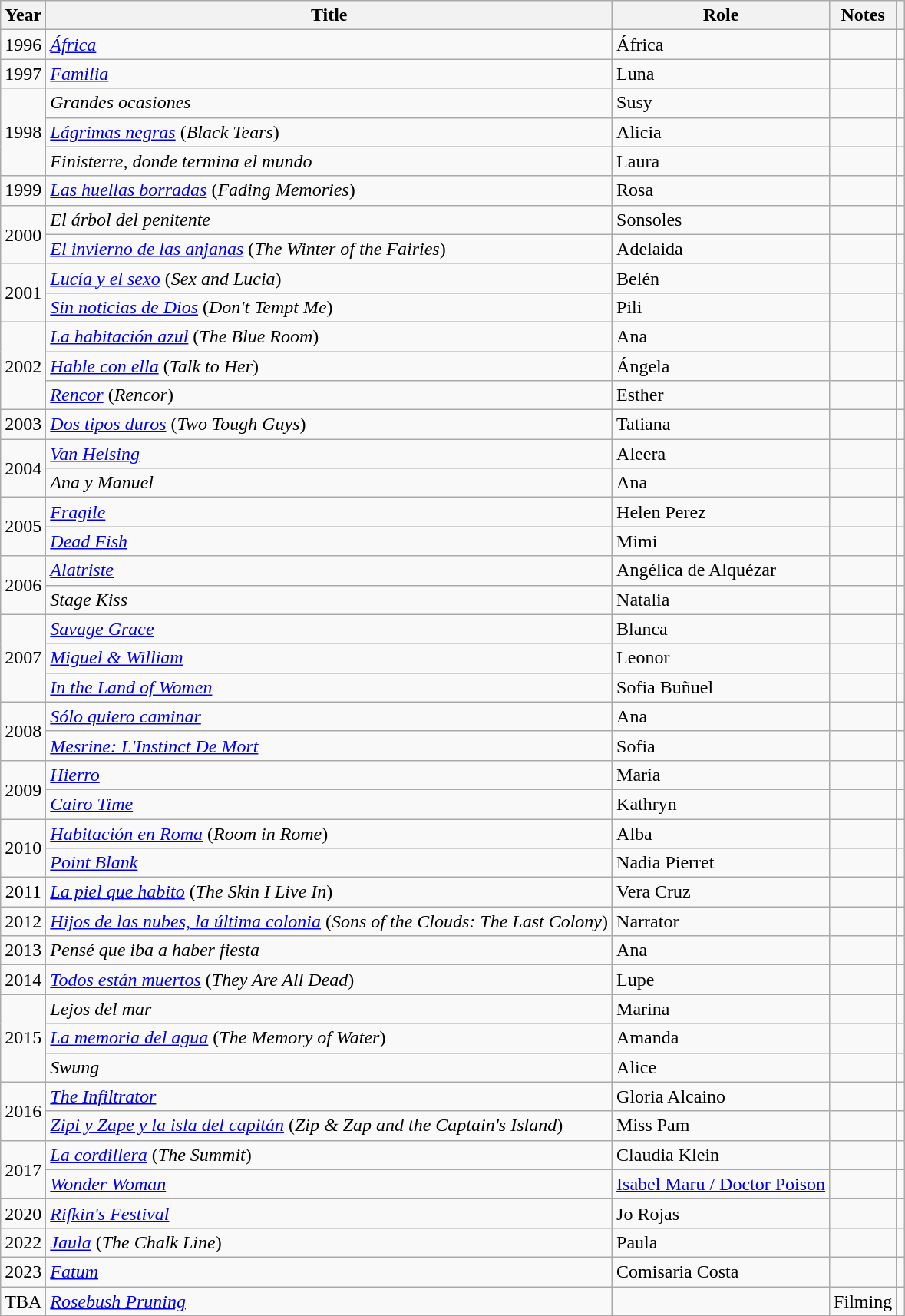<table class="wikitable">
<tr>
<th>Year</th>
<th>Title</th>
<th>Role</th>
<th>Notes</th>
<th></th>
</tr>
<tr>
<td align = "center">1996</td>
<td><em><a href='#'>África</a></em></td>
<td>África</td>
<td></td>
<td align = "center"></td>
</tr>
<tr>
<td align = "center">1997</td>
<td><em><a href='#'>Familia</a></em></td>
<td>Luna</td>
<td></td>
<td align = "center"></td>
</tr>
<tr>
<td rowspan = "3" align = "center">1998</td>
<td><em>Grandes ocasiones</em></td>
<td>Susy</td>
<td></td>
<td align = "center"></td>
</tr>
<tr>
<td><em><a href='#'>Lágrimas negras</a></em> (<em>Black Tears</em>)</td>
<td>Alicia</td>
<td></td>
<td align = "center"></td>
</tr>
<tr>
<td><em>Finisterre, donde termina el mundo</em></td>
<td>Laura</td>
<td></td>
<td align = "center"></td>
</tr>
<tr>
<td align = "center">1999</td>
<td><em><a href='#'>Las huellas borradas</a></em> (<em>Fading Memories</em>)</td>
<td>Rosa</td>
<td></td>
<td align = "center"></td>
</tr>
<tr>
<td rowspan = "2" align = "center">2000</td>
<td><em>El árbol del penitente</em></td>
<td>Sonsoles</td>
<td></td>
<td align = "center"></td>
</tr>
<tr>
<td><em><a href='#'>El invierno de las anjanas</a></em> (<em>The Winter of the Fairies</em>)</td>
<td>Adelaida</td>
<td></td>
<td align = "center"></td>
</tr>
<tr>
<td rowspan = "2" align = "center">2001</td>
<td><em><a href='#'>Lucía y el sexo</a></em> (<em>Sex and Lucia</em>)</td>
<td>Belén</td>
<td></td>
<td align = "center"></td>
</tr>
<tr>
<td><em><a href='#'>Sin noticias de Dios</a></em> (<em>Don't Tempt Me</em>)</td>
<td>Pili</td>
<td></td>
<td align = "center"></td>
</tr>
<tr>
<td rowspan = "3"  align = "center">2002</td>
<td><em><a href='#'>La habitación azul</a></em> (<em>The Blue Room</em>)</td>
<td>Ana</td>
<td></td>
<td align = "center"></td>
</tr>
<tr>
<td><em><a href='#'>Hable con ella</a></em> (<em>Talk to Her</em>)</td>
<td>Ángela</td>
<td></td>
<td align = "center"></td>
</tr>
<tr>
<td><em><a href='#'>Rencor</a></em> (<em>Rencor</em>)</td>
<td>Esther</td>
<td></td>
<td align = "center"></td>
</tr>
<tr>
<td align = "center">2003</td>
<td><em><a href='#'>Dos tipos duros</a></em> (<em>Two Tough Guys</em>)</td>
<td>Tatiana</td>
<td></td>
<td align = "center"></td>
</tr>
<tr>
<td rowspan="2" align = "center">2004</td>
<td><em><a href='#'>Van Helsing</a></em></td>
<td>Aleera</td>
<td></td>
<td align = "center"></td>
</tr>
<tr>
<td><em>Ana y Manuel</em></td>
<td>Ana</td>
<td></td>
<td align = "center"></td>
</tr>
<tr>
<td rowspan = "2" align = "center">2005</td>
<td><em><a href='#'>Fragile</a></em></td>
<td>Helen Perez</td>
<td></td>
<td align = "center"></td>
</tr>
<tr>
<td><em><a href='#'>Dead Fish</a></em></td>
<td>Mimi</td>
<td></td>
<td align = "center"></td>
</tr>
<tr>
<td rowspan = "2" align = "center">2006</td>
<td><em><a href='#'>Alatriste</a></em></td>
<td>Angélica de Alquézar</td>
<td></td>
<td align = "center"></td>
</tr>
<tr>
<td><em>Stage Kiss</em></td>
<td>Natalia</td>
<td></td>
<td align = "center"></td>
</tr>
<tr>
<td rowspan = "3" align = "center">2007</td>
<td><em><a href='#'>Savage Grace</a></em></td>
<td>Blanca</td>
<td></td>
<td align = "center"></td>
</tr>
<tr>
<td><em><a href='#'>Miguel & William</a></em></td>
<td>Leonor</td>
<td></td>
<td align = "center"></td>
</tr>
<tr>
<td><em><a href='#'>In the Land of Women</a></em></td>
<td>Sofia Buñuel</td>
<td></td>
<td align = "center"></td>
</tr>
<tr>
<td rowspan = "2" align = "center">2008</td>
<td><em><a href='#'>Sólo quiero caminar</a></em></td>
<td>Ana</td>
<td></td>
<td align = "center"></td>
</tr>
<tr>
<td><em><a href='#'>Mesrine: L'Instinct De Mort</a></em></td>
<td>Sofia</td>
<td></td>
<td align = "center"></td>
</tr>
<tr>
<td rowspan = "2" align = "center">2009</td>
<td><em><a href='#'>Hierro</a></em></td>
<td>María</td>
<td></td>
<td align = "center"></td>
</tr>
<tr>
<td><em><a href='#'>Cairo Time</a></em></td>
<td>Kathryn</td>
<td></td>
<td align = "center"></td>
</tr>
<tr>
<td rowspan = "2" align = "center">2010</td>
<td><em><a href='#'>Habitación en Roma</a></em> (<em>Room in Rome</em>)</td>
<td>Alba</td>
<td></td>
<td align = "center"></td>
</tr>
<tr>
<td><em><a href='#'>Point Blank</a></em></td>
<td>Nadia Pierret</td>
<td></td>
<td align = "center"></td>
</tr>
<tr>
<td align = "center">2011</td>
<td><em><a href='#'>La piel que habito</a></em> (<em>The Skin I Live In</em>)</td>
<td>Vera Cruz</td>
<td></td>
<td align = "center"></td>
</tr>
<tr>
<td rowspan="1">2012</td>
<td><em><a href='#'>Hijos de las nubes, la última colonia</a></em> (<em>Sons of the Clouds: The Last Colony</em>)</td>
<td>Narrator</td>
<td></td>
<td align = "center"></td>
</tr>
<tr>
<td align = "center">2013</td>
<td><em>Pensé que iba a haber fiesta</em></td>
<td>Ana</td>
<td></td>
<td align = "center"></td>
</tr>
<tr>
<td align = "center">2014</td>
<td><em><a href='#'>Todos están muertos</a></em> (<em>They Are All Dead</em>)</td>
<td>Lupe</td>
<td></td>
<td align = "center"></td>
</tr>
<tr>
<td rowspan = "3" align = "center">2015</td>
<td><em>Lejos del mar</em></td>
<td>Marina</td>
<td></td>
<td align = "center"></td>
</tr>
<tr>
<td><em><a href='#'>La memoria del agua</a></em> (<em>The Memory of Water</em>)</td>
<td>Amanda</td>
<td></td>
<td align = "center"></td>
</tr>
<tr>
<td><em>Swung</em></td>
<td>Alice</td>
<td></td>
<td align = "center"></td>
</tr>
<tr>
<td rowspan = "2" align = "center">2016</td>
<td><em><a href='#'>The Infiltrator</a></em></td>
<td>Gloria Alcaino</td>
<td></td>
<td align = "center"></td>
</tr>
<tr>
<td><em><a href='#'>Zipi y Zape y la isla del capitán</a></em> (<em>Zip & Zap and the Captain's Island</em>)</td>
<td>Miss Pam</td>
<td></td>
<td align = "center"></td>
</tr>
<tr>
<td rowspan = "2" align = "center">2017</td>
<td><em><a href='#'>La cordillera</a></em> (<em>The Summit</em>)</td>
<td>Claudia Klein</td>
<td></td>
<td align = "center"></td>
</tr>
<tr>
<td><em><a href='#'>Wonder Woman</a></em></td>
<td><a href='#'>Isabel Maru / Doctor Poison</a></td>
<td></td>
<td align = "center"></td>
</tr>
<tr>
<td align = "center">2020</td>
<td><em><a href='#'>Rifkin's Festival</a></em></td>
<td>Jo Rojas</td>
<td></td>
<td align = "center"></td>
</tr>
<tr>
<td align = "center">2022</td>
<td><em><a href='#'>Jaula</a></em> (<em>The Chalk Line</em>)</td>
<td>Paula</td>
<td></td>
<td align = "center"></td>
</tr>
<tr>
<td align = "center">2023</td>
<td><em><a href='#'>Fatum</a></em></td>
<td>Comisaria Costa</td>
<td></td>
<td align = "center"></td>
</tr>
<tr>
<td align = "center">TBA</td>
<td><em><a href='#'>Rosebush Pruning</a></em></td>
<td></td>
<td>Filming</td>
<td></td>
</tr>
</table>
